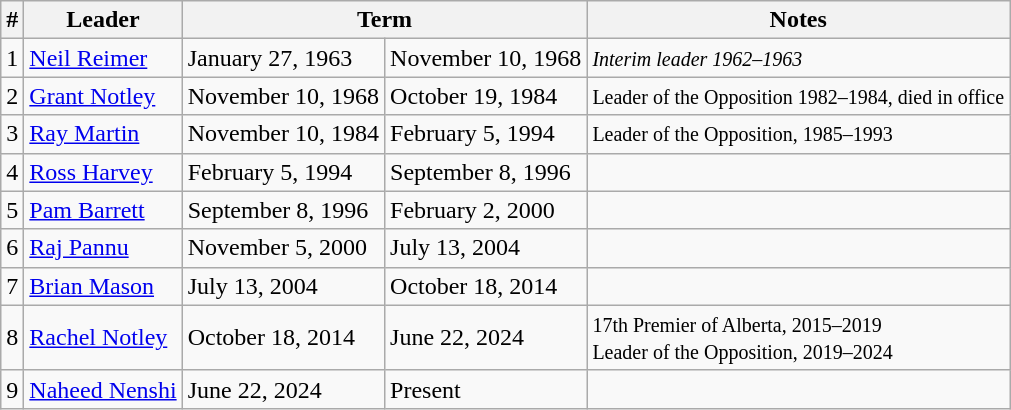<table class="wikitable">
<tr>
<th>#</th>
<th>Leader</th>
<th colspan="2">Term</th>
<th>Notes</th>
</tr>
<tr>
<td>1</td>
<td><a href='#'>Neil Reimer</a></td>
<td>January 27, 1963</td>
<td>November 10, 1968</td>
<td><small><em>Interim leader 1962–1963</em></small></td>
</tr>
<tr>
<td>2</td>
<td><a href='#'>Grant Notley</a></td>
<td>November 10, 1968</td>
<td>October 19, 1984</td>
<td><small>Leader of the Opposition 1982–1984, died in office</small></td>
</tr>
<tr>
<td>3</td>
<td><a href='#'>Ray Martin</a></td>
<td>November 10, 1984</td>
<td>February 5, 1994</td>
<td><small>Leader of the Opposition, 1985–1993</small></td>
</tr>
<tr>
<td>4</td>
<td><a href='#'>Ross Harvey</a></td>
<td>February 5, 1994</td>
<td>September 8, 1996</td>
<td></td>
</tr>
<tr>
<td>5</td>
<td><a href='#'>Pam Barrett</a></td>
<td>September 8, 1996</td>
<td>February 2, 2000</td>
<td></td>
</tr>
<tr>
<td>6</td>
<td><a href='#'>Raj Pannu</a></td>
<td>November 5, 2000</td>
<td>July 13, 2004</td>
<td></td>
</tr>
<tr>
<td>7</td>
<td><a href='#'>Brian Mason</a></td>
<td>July 13, 2004</td>
<td>October 18, 2014</td>
<td></td>
</tr>
<tr>
<td>8</td>
<td><a href='#'>Rachel Notley</a></td>
<td>October 18, 2014</td>
<td>June 22, 2024</td>
<td><small>17th Premier of Alberta, 2015–2019 <br> Leader of the Opposition, 2019–2024</small></td>
</tr>
<tr>
<td>9</td>
<td><a href='#'>Naheed Nenshi</a></td>
<td>June 22, 2024</td>
<td>Present</td>
<td></td>
</tr>
</table>
